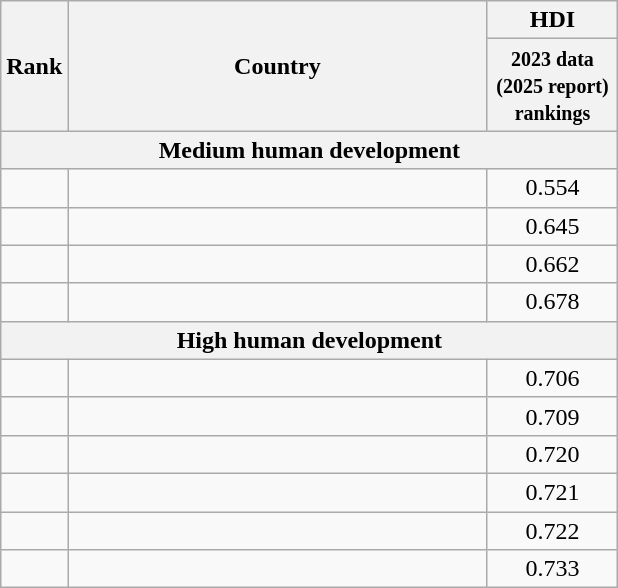<table class="wikitable sortable" style="text-align:center">
<tr>
<th scope="col" rowspan="2" data-sort-type="number">Rank</th>
<th scope="col" rowspan="2" style="width:17em;">Country</th>
<th scope="col" colspan="2">HDI</th>
</tr>
<tr>
<th scope="col" style="width:5em;" data-sort-type="number"><small>2023 data (2025 report) rankings</small></th>
</tr>
<tr>
<th scope="row" colspan="4">Medium human development</th>
</tr>
<tr>
<td></td>
<td style="text-align:left"></td>
<td>0.554</td>
</tr>
<tr>
<td></td>
<td style="text-align:left"></td>
<td>0.645</td>
</tr>
<tr>
<td></td>
<td style="text-align:left"></td>
<td>0.662</td>
</tr>
<tr>
<td></td>
<td style="text-align:left"></td>
<td>0.678</td>
</tr>
<tr>
<th scope="row" colspan="4">High human development</th>
</tr>
<tr>
<td></td>
<td style="text-align:left"></td>
<td>0.706</td>
</tr>
<tr>
<td></td>
<td style="text-align:left"></td>
<td>0.709</td>
</tr>
<tr>
<td></td>
<td style="text-align:left"></td>
<td>0.720</td>
</tr>
<tr>
<td></td>
<td style="text-align:left"></td>
<td>0.721</td>
</tr>
<tr>
<td></td>
<td style="text-align:left"></td>
<td>0.722</td>
</tr>
<tr>
<td></td>
<td style="text-align:left"></td>
<td>0.733</td>
</tr>
</table>
